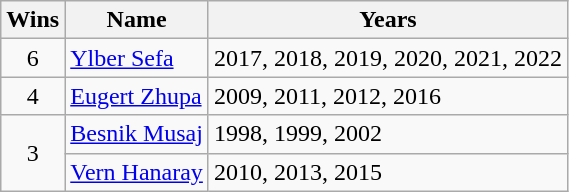<table class="wikitable">
<tr>
<th>Wins</th>
<th>Name</th>
<th>Years</th>
</tr>
<tr>
<td align=center>6</td>
<td><a href='#'>Ylber Sefa</a></td>
<td align=left>2017, 2018, 2019, 2020, 2021, 2022</td>
</tr>
<tr>
<td align=center>4</td>
<td><a href='#'>Eugert Zhupa</a></td>
<td align=left>2009, 2011, 2012, 2016</td>
</tr>
<tr>
<td align=center rowspan=2>3</td>
<td><a href='#'>Besnik Musaj</a></td>
<td align=left>1998, 1999, 2002</td>
</tr>
<tr>
<td><a href='#'>Vern Hanaray</a></td>
<td align=left>2010, 2013, 2015</td>
</tr>
</table>
